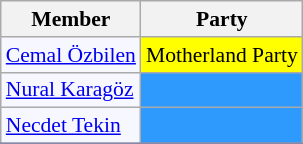<table class=wikitable style="border:1px solid #8888aa; background-color:#f7f8ff; padding:0px; font-size:90%;">
<tr>
<th>Member</th>
<th>Party</th>
</tr>
<tr>
<td><a href='#'>Cemal Özbilen</a></td>
<td style="background: #ffff00">Motherland Party</td>
</tr>
<tr>
<td><a href='#'>Nural Karagöz</a></td>
<td style="background: #2E9AFE"></td>
</tr>
<tr>
<td><a href='#'>Necdet Tekin</a></td>
<td style="background: #2E9AFE"></td>
</tr>
<tr>
</tr>
</table>
